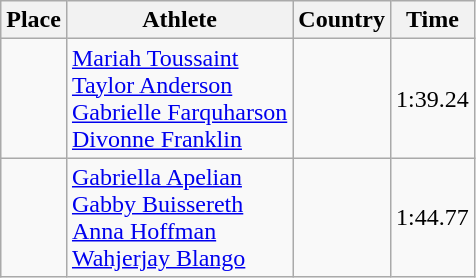<table class="wikitable">
<tr>
<th>Place</th>
<th>Athlete</th>
<th>Country</th>
<th>Time</th>
</tr>
<tr>
<td align=center></td>
<td><a href='#'>Mariah Toussaint</a><br><a href='#'>Taylor Anderson</a><br><a href='#'>Gabrielle Farquharson</a><br><a href='#'>Divonne Franklin</a></td>
<td></td>
<td>1:39.24</td>
</tr>
<tr>
<td align=center></td>
<td><a href='#'>Gabriella Apelian</a><br><a href='#'>Gabby Buissereth</a><br><a href='#'>Anna Hoffman</a><br><a href='#'>Wahjerjay Blango</a></td>
<td></td>
<td>1:44.77</td>
</tr>
</table>
